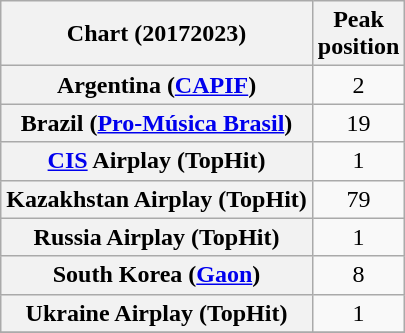<table class="wikitable sortable plainrowheaders" style="text-align:center">
<tr>
<th scope="col">Chart (20172023)</th>
<th scope="col">Peak<br>position</th>
</tr>
<tr>
<th scope="row">Argentina (<a href='#'>CAPIF</a>)</th>
<td>2</td>
</tr>
<tr>
<th scope="row">Brazil (<a href='#'>Pro-Música Brasil</a>)</th>
<td>19</td>
</tr>
<tr>
<th scope="row"><a href='#'>CIS</a> Airplay (TopHit)</th>
<td>1</td>
</tr>
<tr>
<th scope="row">Kazakhstan Airplay (TopHit)</th>
<td>79</td>
</tr>
<tr>
<th scope="row">Russia Airplay (TopHit)</th>
<td>1</td>
</tr>
<tr>
<th scope="row">South Korea (<a href='#'>Gaon</a>)</th>
<td>8</td>
</tr>
<tr>
<th scope="row">Ukraine Airplay (TopHit)</th>
<td>1</td>
</tr>
<tr>
</tr>
</table>
